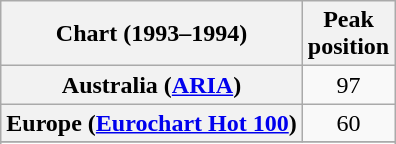<table class="wikitable sortable plainrowheaders" style="text-align:center">
<tr>
<th scope="col">Chart (1993–1994)</th>
<th scope="col">Peak<br>position</th>
</tr>
<tr>
<th scope="row">Australia (<a href='#'>ARIA</a>)</th>
<td>97</td>
</tr>
<tr>
<th scope="row">Europe (<a href='#'>Eurochart Hot 100</a>)</th>
<td>60</td>
</tr>
<tr>
</tr>
<tr>
</tr>
</table>
